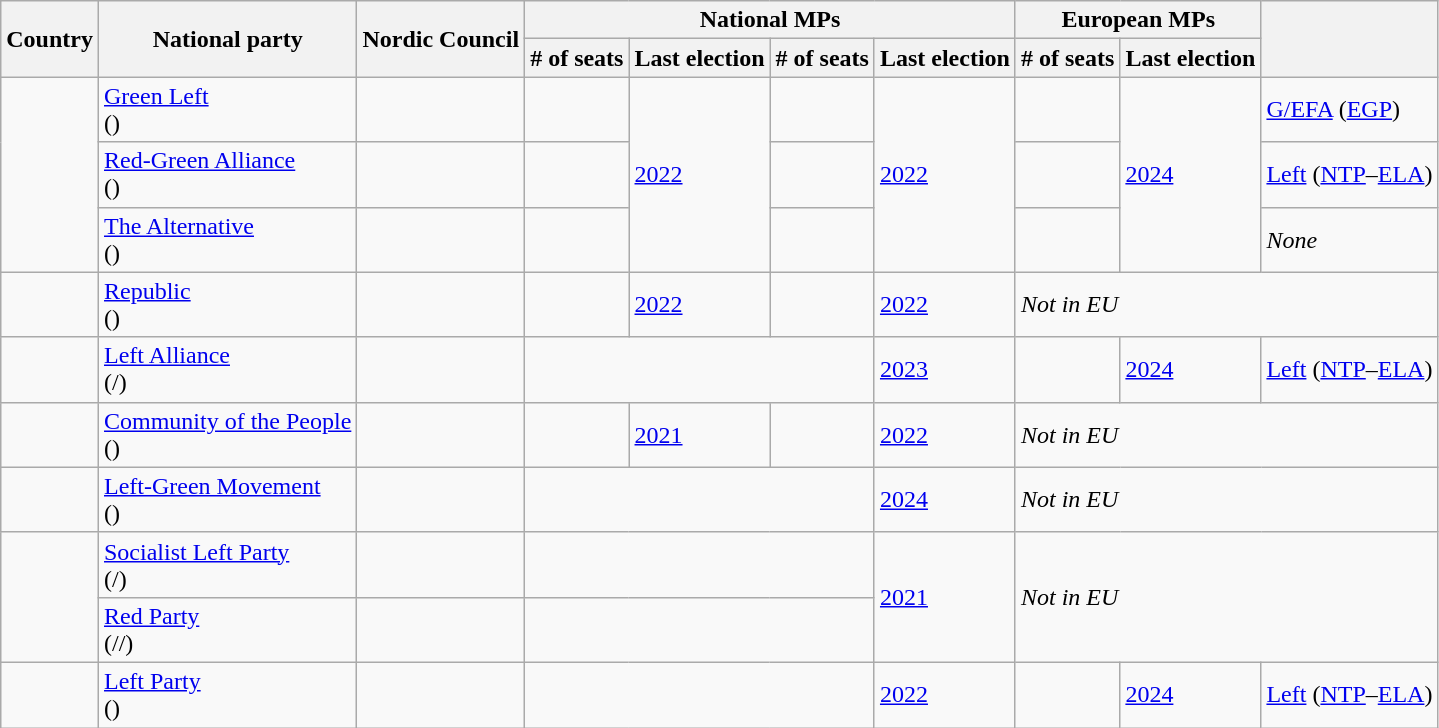<table class="wikitable sortable">
<tr>
<th rowspan=2>Country</th>
<th rowspan=2>National party</th>
<th rowspan="2">Nordic Council</th>
<th colspan=4>National MPs</th>
<th colspan=2>European MPs</th>
<th rowspan="2"></th>
</tr>
<tr>
<th># of seats</th>
<th>Last election</th>
<th># of seats</th>
<th>Last election</th>
<th># of seats</th>
<th>Last election</th>
</tr>
<tr>
<td rowspan="3"><br></td>
<td><a href='#'>Green Left</a><br>()</td>
<td></td>
<td></td>
<td rowspan="3"><a href='#'>2022</a></td>
<td></td>
<td rowspan="3"><a href='#'>2022</a></td>
<td></td>
<td rowspan="3"><a href='#'>2024</a></td>
<td><a href='#'>G/EFA</a> (<a href='#'>EGP</a>)</td>
</tr>
<tr>
<td><a href='#'>Red-Green Alliance</a><br>()</td>
<td></td>
<td></td>
<td></td>
<td></td>
<td><a href='#'>Left</a> (<a href='#'>NTP</a>–<a href='#'>ELA</a>)</td>
</tr>
<tr>
<td><a href='#'>The Alternative</a><br>()</td>
<td></td>
<td></td>
<td></td>
<td></td>
<td><em>None</em></td>
</tr>
<tr>
<td><br></td>
<td><a href='#'>Republic</a><br>()</td>
<td></td>
<td></td>
<td><a href='#'>2022</a></td>
<td><small></small></td>
<td><a href='#'>2022</a></td>
<td colspan=3 style="text-align:centre;"><em>Not in EU</em></td>
</tr>
<tr>
<td><br></td>
<td><a href='#'>Left Alliance</a><br>(/)</td>
<td></td>
<td colspan=3></td>
<td><a href='#'>2023</a></td>
<td></td>
<td><a href='#'>2024</a></td>
<td><a href='#'>Left</a> (<a href='#'>NTP</a>–<a href='#'>ELA</a>)</td>
</tr>
<tr>
<td><br></td>
<td><a href='#'>Community of the People</a><br>()</td>
<td></td>
<td></td>
<td><a href='#'>2021</a></td>
<td><small></small></td>
<td><a href='#'>2022</a></td>
<td colspan=3 style="text-align:centre;"><em>Not in EU</em></td>
</tr>
<tr>
<td><br></td>
<td><a href='#'>Left-Green Movement</a><br>()</td>
<td></td>
<td colspan=3></td>
<td><a href='#'>2024</a></td>
<td colspan=3 style="text-align:centre;"><em>Not in EU</em></td>
</tr>
<tr>
<td rowspan="2"><br></td>
<td><a href='#'>Socialist Left Party</a><br>(/)</td>
<td></td>
<td colspan=3></td>
<td rowspan="2"><a href='#'>2021</a></td>
<td rowspan="2"colspan=3 style="text-align:centre;"><em>Not in EU</em></td>
</tr>
<tr>
<td><a href='#'>Red Party</a><br>(//)</td>
<td></td>
<td colspan=3></td>
</tr>
<tr>
<td><br></td>
<td><a href='#'>Left Party</a><br>()</td>
<td></td>
<td colspan=3></td>
<td><a href='#'>2022</a></td>
<td></td>
<td><a href='#'>2024</a></td>
<td><a href='#'>Left</a> (<a href='#'>NTP</a>–<a href='#'>ELA</a>)</td>
</tr>
</table>
